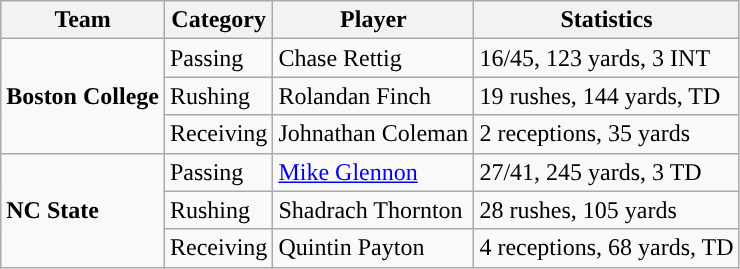<table class="wikitable" style="float: left;">
<tr>
<th>Team</th>
<th>Category</th>
<th>Player</th>
<th>Statistics</th>
</tr>
<tr>
<td rowspan=3><strong>Boston College</strong></td>
<td>Passing</td>
<td>Chase Rettig</td>
<td>16/45, 123 yards, 3 INT</td>
</tr>
<tr>
<td>Rushing</td>
<td>Rolandan Finch</td>
<td>19 rushes, 144 yards, TD</td>
</tr>
<tr>
<td>Receiving</td>
<td>Johnathan Coleman</td>
<td>2 receptions, 35 yards</td>
</tr>
<tr>
<td rowspan=3><strong>NC State</strong></td>
<td>Passing</td>
<td><a href='#'>Mike Glennon</a></td>
<td>27/41, 245 yards, 3 TD</td>
</tr>
<tr>
<td>Rushing</td>
<td>Shadrach Thornton</td>
<td>28 rushes, 105 yards</td>
</tr>
<tr>
<td>Receiving</td>
<td>Quintin Payton</td>
<td>4 receptions, 68 yards, TD</td>
</tr>
</table>
